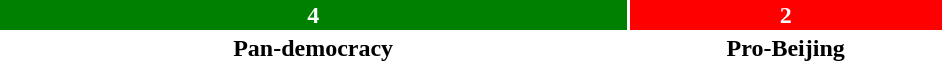<table style="width:50%; text-align:center;">
<tr style="color:white;">
<td style="background:green; width:66.7%;"><strong>4</strong></td>
<td style="background:red; width:33.3%;"><strong>2</strong></td>
</tr>
<tr>
<td><span><strong>Pan-democracy</strong></span></td>
<td><span><strong>Pro-Beijing</strong></span></td>
</tr>
</table>
